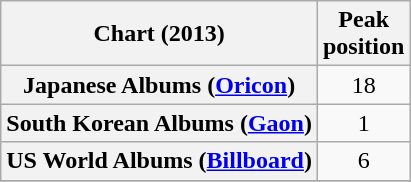<table class="wikitable plainrowheaders" style="text-align:center">
<tr>
<th scope="col">Chart (2013)</th>
<th scope="col">Peak<br>position</th>
</tr>
<tr>
<th scope="row">Japanese Albums (<a href='#'>Oricon</a>)</th>
<td>18</td>
</tr>
<tr>
<th scope="row">South Korean Albums (<a href='#'>Gaon</a>)</th>
<td>1</td>
</tr>
<tr>
<th scope="row">US World Albums (<a href='#'>Billboard</a>)</th>
<td>6</td>
</tr>
<tr>
</tr>
</table>
